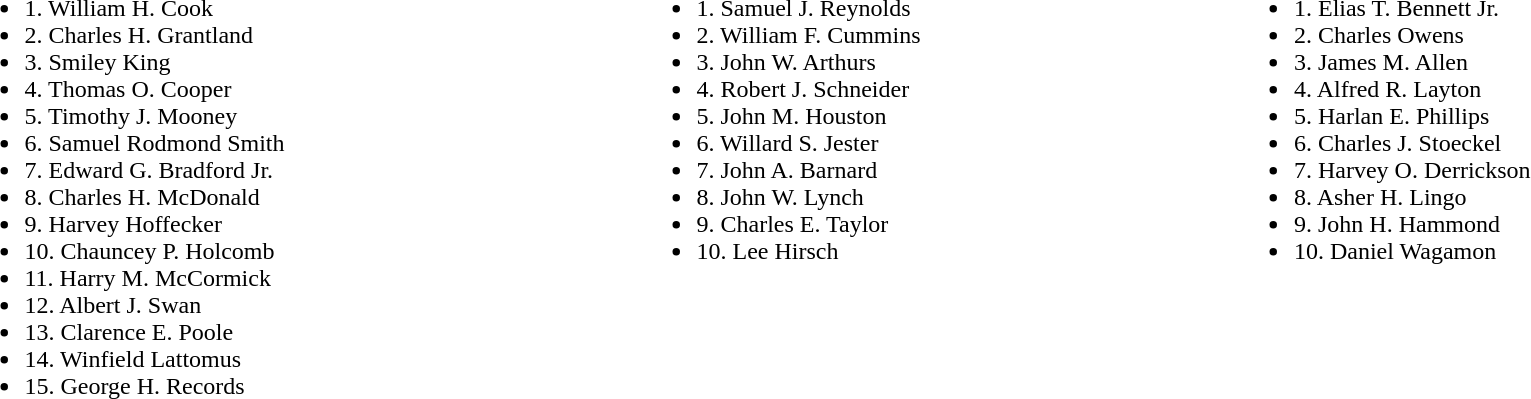<table width=100%>
<tr valign=top>
<td><br><ul><li>1. William H. Cook</li><li>2. Charles H. Grantland</li><li>3. Smiley King</li><li>4. Thomas O. Cooper</li><li>5. Timothy J. Mooney</li><li>6. Samuel Rodmond Smith</li><li>7. Edward G. Bradford Jr.</li><li>8. Charles H. McDonald</li><li>9. Harvey Hoffecker</li><li>10. Chauncey P. Holcomb</li><li>11. Harry M. McCormick</li><li>12. Albert J. Swan</li><li>13. Clarence E. Poole</li><li>14. Winfield Lattomus</li><li>15. George H. Records</li></ul></td>
<td><br><ul><li>1. Samuel J. Reynolds</li><li>2. William F. Cummins</li><li>3. John W. Arthurs</li><li>4. Robert J. Schneider</li><li>5. John M. Houston</li><li>6. Willard S. Jester</li><li>7. John A. Barnard</li><li>8. John W. Lynch</li><li>9. Charles E. Taylor</li><li>10. Lee Hirsch</li></ul></td>
<td><br><ul><li>1. Elias T. Bennett Jr.</li><li>2. Charles Owens</li><li>3. James M. Allen</li><li>4. Alfred R. Layton</li><li>5. Harlan E. Phillips</li><li>6. Charles J. Stoeckel</li><li>7. Harvey O. Derrickson</li><li>8. Asher H. Lingo</li><li>9. John H. Hammond</li><li>10. Daniel Wagamon</li></ul></td>
</tr>
</table>
